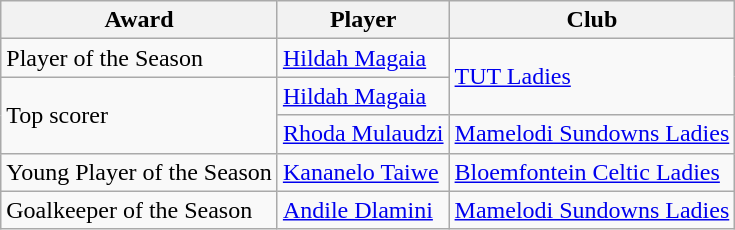<table class="wikitable">
<tr>
<th>Award</th>
<th>Player</th>
<th>Club</th>
</tr>
<tr>
<td>Player of the Season</td>
<td> <a href='#'>Hildah Magaia</a></td>
<td rowspan="2"><a href='#'>TUT Ladies</a></td>
</tr>
<tr>
<td rowspan="2">Top scorer</td>
<td> <a href='#'>Hildah Magaia</a></td>
</tr>
<tr>
<td> <a href='#'>Rhoda Mulaudzi</a></td>
<td><a href='#'>Mamelodi Sundowns Ladies</a></td>
</tr>
<tr>
<td>Young Player of the Season</td>
<td> <a href='#'>Kananelo Taiwe</a></td>
<td><a href='#'>Bloemfontein Celtic Ladies</a></td>
</tr>
<tr>
<td>Goalkeeper of the Season</td>
<td> <a href='#'>Andile Dlamini</a></td>
<td><a href='#'>Mamelodi Sundowns Ladies</a></td>
</tr>
</table>
